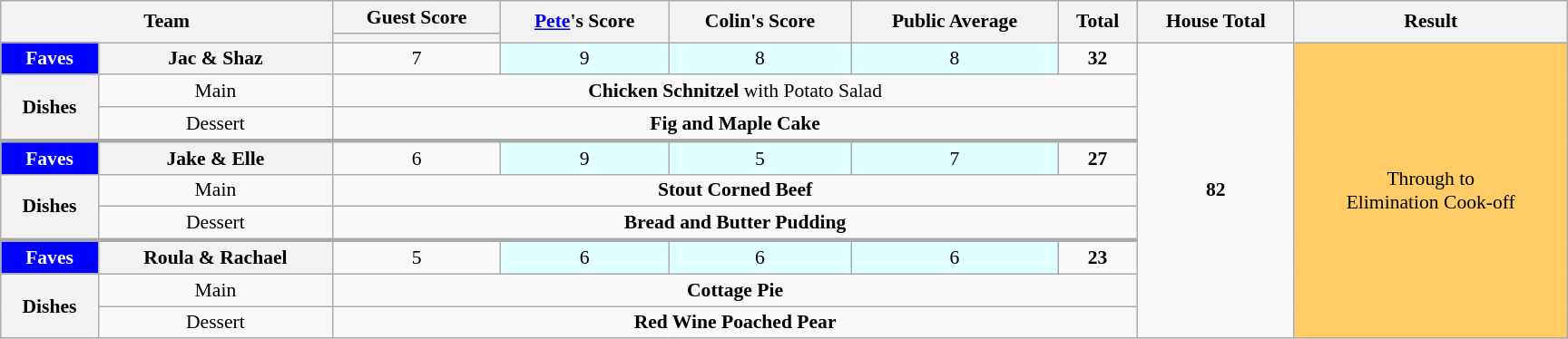<table class="wikitable plainrowheaders" style="margin:1em auto; text-align:center; font-size:90%; width:80em;">
<tr>
<th colspan="2" rowspan="2" scope="col">Team</th>
<th scope="col">Guest Score</th>
<th rowspan="2"><a href='#'>Pete</a>'s Score</th>
<th rowspan="2">Colin's Score</th>
<th rowspan="2">Public Average</th>
<th rowspan="2" scope="col">Total<br><small></small></th>
<th rowspan="2">House Total<br><small></small></th>
<th rowspan="2">Result</th>
</tr>
<tr>
<th scope="col"></th>
</tr>
<tr>
<th style="text-align:center; background:blue; color:white;"><strong>Faves</strong></th>
<th rowspan="1">Jac & Shaz</th>
<td rowspan="1">7</td>
<td rowspan="1" bgcolor="#e0ffff">9</td>
<td rowspan="1" bgcolor="#e0ffff">8</td>
<td rowspan="1" bgcolor="#e0ffff">8</td>
<td rowspan="1"><strong>32</strong></td>
<td rowspan="9" style="width:10%"><strong>82</strong></td>
<td rowspan="9" style="text-align:center; background:#FFCC66">Through to <br> Elimination Cook-off</td>
</tr>
<tr>
<th colspan="1" rowspan="2">Dishes</th>
<td>Main</td>
<td colspan="5"><strong>Chicken Schnitzel</strong> with Potato Salad</td>
</tr>
<tr>
<td>Dessert</td>
<td colspan="5"><strong>Fig and Maple Cake</strong></td>
</tr>
<tr style="border-top:3px solid #aaa;">
<th style="text-align:center; background:blue; color:white;"><strong>Faves</strong></th>
<th rowspan="1">Jake & Elle</th>
<td rowspan="1">6</td>
<td rowspan="1" bgcolor="#e0ffff">9</td>
<td rowspan="1" bgcolor="#e0ffff">5</td>
<td rowspan="1" bgcolor="#e0ffff">7</td>
<td rowspan="1"><strong>27</strong></td>
</tr>
<tr>
<th colspan="1" rowspan="2">Dishes</th>
<td>Main</td>
<td colspan="5"><strong>Stout Corned Beef</strong></td>
</tr>
<tr>
<td>Dessert</td>
<td colspan="5"><strong>Bread and Butter Pudding</strong></td>
</tr>
<tr style="border-top:3px solid #aaa;">
<th style="text-align:center; background:blue; color:white;"><strong>Faves</strong></th>
<th rowspan="1">Roula & Rachael</th>
<td rowspan="1">5</td>
<td rowspan="1" bgcolor="#e0ffff">6</td>
<td rowspan="1" bgcolor="#e0ffff">6</td>
<td rowspan="1" bgcolor="#e0ffff">6</td>
<td rowspan="1"><strong>23</strong></td>
</tr>
<tr>
<th colspan="1" rowspan="2">Dishes</th>
<td>Main</td>
<td colspan="5"><strong>Cottage Pie</strong></td>
</tr>
<tr>
<td>Dessert</td>
<td colspan="5"><strong>Red Wine Poached Pear</strong></td>
</tr>
</table>
